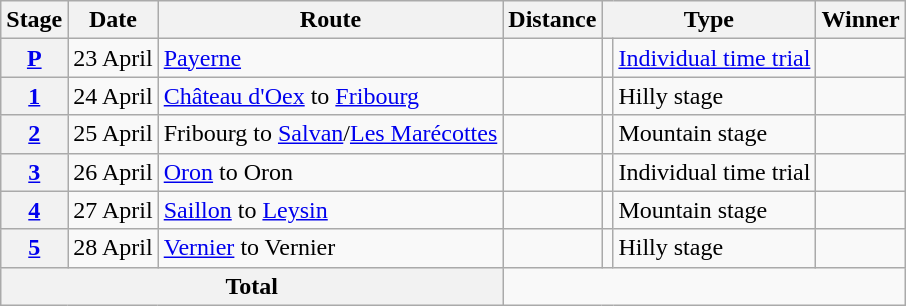<table class="wikitable">
<tr>
<th scope=col>Stage</th>
<th scope=col>Date</th>
<th scope=col>Route</th>
<th scope=col>Distance</th>
<th scope=col colspan="2">Type</th>
<th scope=col>Winner</th>
</tr>
<tr>
<th scope="row"><a href='#'>P</a></th>
<td style="text-align:right;">23 April</td>
<td><a href='#'>Payerne</a></td>
<td style="text-align:center;"></td>
<td></td>
<td><a href='#'>Individual time trial</a></td>
<td></td>
</tr>
<tr>
<th scope="row"><a href='#'>1</a></th>
<td style="text-align:right;">24 April</td>
<td><a href='#'>Château d'Oex</a> to <a href='#'>Fribourg</a></td>
<td style="text-align:center;"></td>
<td></td>
<td>Hilly stage</td>
<td></td>
</tr>
<tr>
<th scope="row"><a href='#'>2</a></th>
<td style="text-align:right;">25 April</td>
<td>Fribourg to <a href='#'>Salvan</a>/<a href='#'>Les Marécottes</a></td>
<td style="text-align:center;"></td>
<td></td>
<td>Mountain stage</td>
<td></td>
</tr>
<tr>
<th scope="row"><a href='#'>3</a></th>
<td style="text-align:right;">26 April</td>
<td><a href='#'>Oron</a> to Oron</td>
<td style="text-align:center;"></td>
<td></td>
<td>Individual time trial</td>
<td></td>
</tr>
<tr>
<th scope="row"><a href='#'>4</a></th>
<td style="text-align:right;">27 April</td>
<td><a href='#'>Saillon</a> to <a href='#'>Leysin</a></td>
<td style="text-align:center;"></td>
<td></td>
<td>Mountain stage</td>
<td></td>
</tr>
<tr>
<th scope="row"><a href='#'>5</a></th>
<td style="text-align:right;">28 April</td>
<td><a href='#'>Vernier</a> to Vernier</td>
<td style="text-align:center;"></td>
<td></td>
<td>Hilly stage</td>
<td></td>
</tr>
<tr>
<th colspan="3">Total</th>
<td colspan="4" style="text-align:center;"></td>
</tr>
</table>
